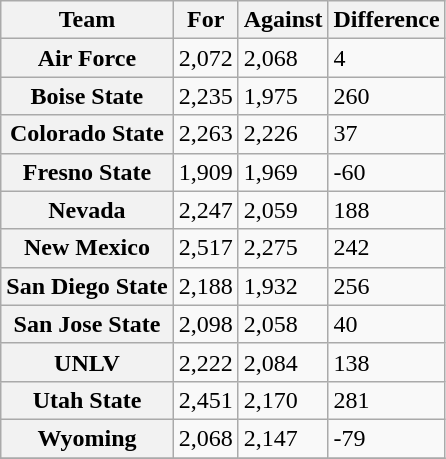<table class="wikitable sortable">
<tr>
<th scope="col">Team</th>
<th scope="col">For</th>
<th scope="col">Against</th>
<th scope="col">Difference</th>
</tr>
<tr>
<th style=>Air Force</th>
<td>2,072</td>
<td>2,068</td>
<td>4</td>
</tr>
<tr>
<th style=>Boise State</th>
<td>2,235</td>
<td>1,975</td>
<td>260</td>
</tr>
<tr>
<th style=>Colorado State</th>
<td>2,263</td>
<td>2,226</td>
<td>37</td>
</tr>
<tr>
<th style=>Fresno State</th>
<td>1,909</td>
<td>1,969</td>
<td>-60</td>
</tr>
<tr>
<th style=>Nevada</th>
<td>2,247</td>
<td>2,059</td>
<td>188</td>
</tr>
<tr>
<th style=>New Mexico</th>
<td>2,517</td>
<td>2,275</td>
<td>242</td>
</tr>
<tr>
<th style=>San Diego State</th>
<td>2,188</td>
<td>1,932</td>
<td>256</td>
</tr>
<tr>
<th style=>San Jose State</th>
<td>2,098</td>
<td>2,058</td>
<td>40</td>
</tr>
<tr>
<th style=>UNLV</th>
<td>2,222</td>
<td>2,084</td>
<td>138</td>
</tr>
<tr>
<th style=>Utah State</th>
<td>2,451</td>
<td>2,170</td>
<td>281</td>
</tr>
<tr>
<th style=>Wyoming</th>
<td>2,068</td>
<td>2,147</td>
<td>-79</td>
</tr>
<tr>
</tr>
</table>
